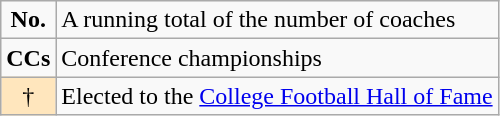<table class="wikitable">
<tr>
<td align="center"><strong>No.</strong></td>
<td>A running total of the number of coaches</td>
</tr>
<tr>
<td><strong>CCs</strong></td>
<td>Conference championships</td>
</tr>
<tr>
<td bgcolor=#FFE6BD align="center">†</td>
<td>Elected to the <a href='#'>College Football Hall of Fame</a></td>
</tr>
</table>
